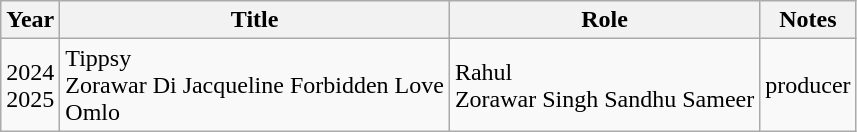<table class="wikitable">
<tr>
<th>Year</th>
<th>Title</th>
<th>Role</th>
<th>Notes</th>
</tr>
<tr>
<td>2024<br>2025</td>
<td>Tippsy<br>Zorawar Di Jacqueline
Forbidden Love<br>Omlo</td>
<td>Rahul<br>Zorawar Singh Sandhu
Sameer</td>
<td>producer</td>
</tr>
</table>
